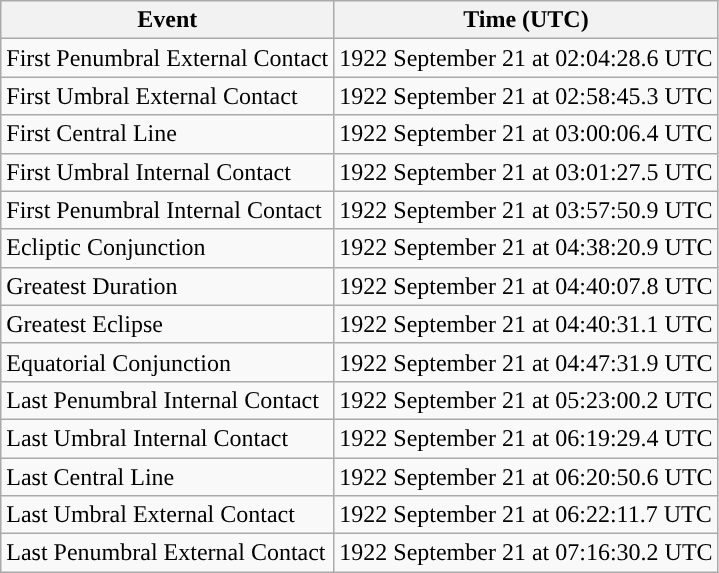<table class="wikitable">
<tr>
<th>Event</th>
<th>Time (UTC)</th>
</tr>
<tr>
<td>First Penumbral External Contact</td>
<td>1922 September 21 at 02:04:28.6 UTC</td>
</tr>
<tr>
<td>First Umbral External Contact</td>
<td>1922 September 21 at 02:58:45.3 UTC</td>
</tr>
<tr>
<td>First Central Line</td>
<td>1922 September 21 at 03:00:06.4 UTC</td>
</tr>
<tr>
<td>First Umbral Internal Contact</td>
<td>1922 September 21 at 03:01:27.5 UTC</td>
</tr>
<tr>
<td>First Penumbral Internal Contact</td>
<td>1922 September 21 at 03:57:50.9 UTC</td>
</tr>
<tr>
<td>Ecliptic Conjunction</td>
<td>1922 September 21 at 04:38:20.9 UTC</td>
</tr>
<tr>
<td>Greatest Duration</td>
<td>1922 September 21 at 04:40:07.8 UTC</td>
</tr>
<tr>
<td>Greatest Eclipse</td>
<td>1922 September 21 at 04:40:31.1 UTC</td>
</tr>
<tr>
<td>Equatorial Conjunction</td>
<td>1922 September 21 at 04:47:31.9 UTC</td>
</tr>
<tr>
<td>Last Penumbral Internal Contact</td>
<td>1922 September 21 at 05:23:00.2 UTC</td>
</tr>
<tr>
<td>Last Umbral Internal Contact</td>
<td>1922 September 21 at 06:19:29.4 UTC</td>
</tr>
<tr>
<td>Last Central Line</td>
<td>1922 September 21 at 06:20:50.6 UTC</td>
</tr>
<tr>
<td>Last Umbral External Contact</td>
<td>1922 September 21 at 06:22:11.7 UTC</td>
</tr>
<tr>
<td>Last Penumbral External Contact</td>
<td>1922 September 21 at 07:16:30.2 UTC</td>
</tr>
</table>
